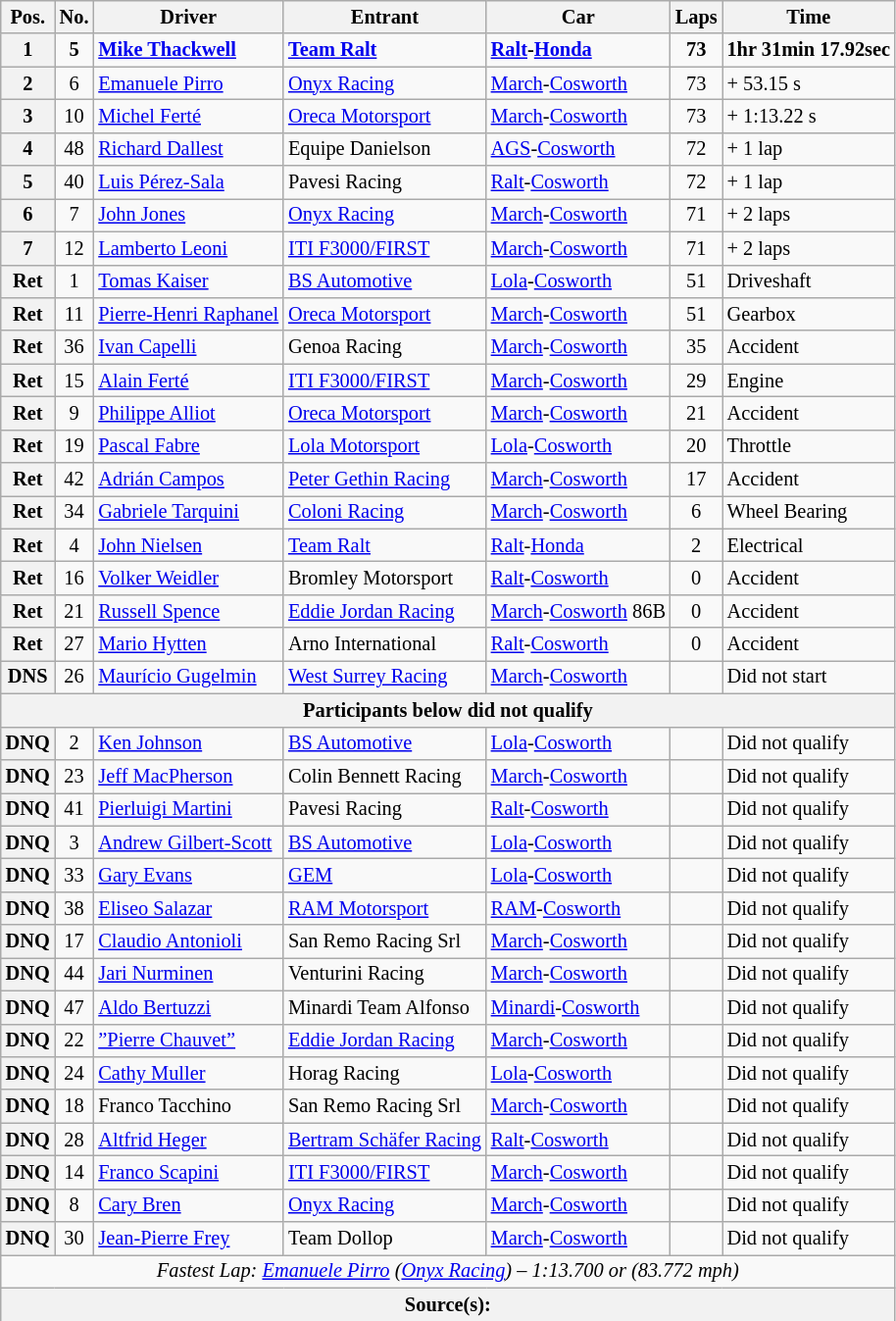<table class="wikitable" style="font-size: 85%">
<tr>
<th>Pos.</th>
<th>No.</th>
<th>Driver</th>
<th>Entrant</th>
<th>Car</th>
<th>Laps</th>
<th>Time</th>
</tr>
<tr>
<th>1</th>
<td align="center"><strong>5</strong></td>
<td> <strong><a href='#'>Mike Thackwell</a></strong></td>
<td><strong><a href='#'>Team Ralt</a></strong></td>
<td><strong><a href='#'>Ralt</a>-<a href='#'>Honda</a></strong></td>
<td align="center"><strong>73</strong></td>
<td><strong>1hr 31min 17.92sec</strong></td>
</tr>
<tr>
<th>2</th>
<td align="center">6</td>
<td> <a href='#'>Emanuele Pirro</a></td>
<td><a href='#'>Onyx Racing</a></td>
<td><a href='#'>March</a>-<a href='#'>Cosworth</a></td>
<td align="center">73</td>
<td>+ 53.15 s</td>
</tr>
<tr>
<th>3</th>
<td align="center">10</td>
<td> <a href='#'>Michel Ferté</a></td>
<td><a href='#'>Oreca Motorsport</a></td>
<td><a href='#'>March</a>-<a href='#'>Cosworth</a></td>
<td align="center">73</td>
<td>+ 1:13.22 s</td>
</tr>
<tr>
<th>4</th>
<td align="center">48</td>
<td> <a href='#'>Richard Dallest</a></td>
<td>Equipe Danielson</td>
<td><a href='#'>AGS</a>-<a href='#'>Cosworth</a></td>
<td align="center">72</td>
<td>+ 1 lap</td>
</tr>
<tr>
<th>5</th>
<td align="center">40</td>
<td> <a href='#'>Luis Pérez-Sala</a></td>
<td>Pavesi Racing</td>
<td><a href='#'>Ralt</a>-<a href='#'>Cosworth</a></td>
<td align="center">72</td>
<td>+ 1 lap</td>
</tr>
<tr>
<th>6</th>
<td align="center">7</td>
<td> <a href='#'>John Jones</a></td>
<td><a href='#'>Onyx Racing</a></td>
<td><a href='#'>March</a>-<a href='#'>Cosworth</a></td>
<td align="center">71</td>
<td>+ 2 laps</td>
</tr>
<tr>
<th>7</th>
<td align="center">12</td>
<td> <a href='#'>Lamberto Leoni</a></td>
<td><a href='#'>ITI F3000/FIRST</a></td>
<td><a href='#'>March</a>-<a href='#'>Cosworth</a></td>
<td align="center">71</td>
<td>+ 2 laps</td>
</tr>
<tr>
<th>Ret</th>
<td align="center">1</td>
<td> <a href='#'>Tomas Kaiser</a></td>
<td><a href='#'>BS Automotive</a></td>
<td><a href='#'>Lola</a>-<a href='#'>Cosworth</a></td>
<td align="center">51</td>
<td>Driveshaft</td>
</tr>
<tr>
<th>Ret</th>
<td align="center">11</td>
<td> <a href='#'>Pierre-Henri Raphanel</a></td>
<td><a href='#'>Oreca Motorsport</a></td>
<td><a href='#'>March</a>-<a href='#'>Cosworth</a></td>
<td align="center">51</td>
<td>Gearbox</td>
</tr>
<tr>
<th>Ret</th>
<td align="center">36</td>
<td> <a href='#'>Ivan Capelli</a></td>
<td>Genoa Racing</td>
<td><a href='#'>March</a>-<a href='#'>Cosworth</a></td>
<td align="center">35</td>
<td>Accident</td>
</tr>
<tr>
<th>Ret</th>
<td align="center">15</td>
<td> <a href='#'>Alain Ferté</a></td>
<td><a href='#'>ITI F3000/FIRST</a></td>
<td><a href='#'>March</a>-<a href='#'>Cosworth</a></td>
<td align="center">29</td>
<td>Engine</td>
</tr>
<tr>
<th>Ret</th>
<td align="center">9</td>
<td> <a href='#'>Philippe Alliot</a></td>
<td><a href='#'>Oreca Motorsport</a></td>
<td><a href='#'>March</a>-<a href='#'>Cosworth</a></td>
<td align="center">21</td>
<td>Accident</td>
</tr>
<tr>
<th>Ret</th>
<td align="center">19</td>
<td> <a href='#'>Pascal Fabre</a></td>
<td><a href='#'>Lola Motorsport</a></td>
<td><a href='#'>Lola</a>-<a href='#'>Cosworth</a></td>
<td align="center">20</td>
<td>Throttle</td>
</tr>
<tr>
<th>Ret</th>
<td align="center">42</td>
<td> <a href='#'>Adrián Campos</a></td>
<td><a href='#'>Peter Gethin Racing</a></td>
<td><a href='#'>March</a>-<a href='#'>Cosworth</a></td>
<td align="center">17</td>
<td>Accident</td>
</tr>
<tr>
<th>Ret</th>
<td align="center">34</td>
<td> <a href='#'>Gabriele Tarquini</a></td>
<td><a href='#'>Coloni Racing</a></td>
<td><a href='#'>March</a>-<a href='#'>Cosworth</a></td>
<td align="center">6</td>
<td>Wheel Bearing</td>
</tr>
<tr>
<th>Ret</th>
<td align="center">4</td>
<td> <a href='#'>John Nielsen</a></td>
<td><a href='#'>Team Ralt</a></td>
<td><a href='#'>Ralt</a>-<a href='#'>Honda</a></td>
<td align="center">2</td>
<td>Electrical</td>
</tr>
<tr>
<th>Ret</th>
<td align="center">16</td>
<td> <a href='#'>Volker Weidler</a></td>
<td>Bromley Motorsport</td>
<td><a href='#'>Ralt</a>-<a href='#'>Cosworth</a></td>
<td align="center">0</td>
<td>Accident</td>
</tr>
<tr>
<th>Ret</th>
<td align="center">21</td>
<td> <a href='#'>Russell Spence</a></td>
<td><a href='#'>Eddie Jordan Racing</a></td>
<td><a href='#'>March</a>-<a href='#'>Cosworth</a> 86B</td>
<td align="center">0</td>
<td>Accident</td>
</tr>
<tr>
<th>Ret</th>
<td align="center">27</td>
<td> <a href='#'>Mario Hytten</a></td>
<td>Arno International</td>
<td><a href='#'>Ralt</a>-<a href='#'>Cosworth</a></td>
<td align="center">0</td>
<td>Accident</td>
</tr>
<tr>
<th>DNS</th>
<td align="center">26</td>
<td> <a href='#'>Maurício Gugelmin</a></td>
<td><a href='#'>West Surrey Racing</a></td>
<td><a href='#'>March</a>-<a href='#'>Cosworth</a></td>
<td></td>
<td>Did not start</td>
</tr>
<tr>
<th colspan="7">Participants below did not qualify</th>
</tr>
<tr>
<th>DNQ</th>
<td align="center">2</td>
<td> <a href='#'>Ken Johnson</a></td>
<td><a href='#'>BS Automotive</a></td>
<td><a href='#'>Lola</a>-<a href='#'>Cosworth</a></td>
<td></td>
<td>Did not qualify</td>
</tr>
<tr>
<th>DNQ</th>
<td align="center">23</td>
<td> <a href='#'>Jeff MacPherson</a></td>
<td>Colin Bennett Racing</td>
<td><a href='#'>March</a>-<a href='#'>Cosworth</a></td>
<td></td>
<td>Did not qualify</td>
</tr>
<tr>
<th>DNQ</th>
<td align="center">41</td>
<td> <a href='#'>Pierluigi Martini</a></td>
<td>Pavesi Racing</td>
<td><a href='#'>Ralt</a>-<a href='#'>Cosworth</a></td>
<td></td>
<td>Did not qualify</td>
</tr>
<tr>
<th>DNQ</th>
<td align="center">3</td>
<td> <a href='#'>Andrew Gilbert-Scott</a></td>
<td><a href='#'>BS Automotive</a></td>
<td><a href='#'>Lola</a>-<a href='#'>Cosworth</a></td>
<td></td>
<td>Did not qualify</td>
</tr>
<tr>
<th>DNQ</th>
<td align="center">33</td>
<td> <a href='#'>Gary Evans</a></td>
<td><a href='#'>GEM</a></td>
<td><a href='#'>Lola</a>-<a href='#'>Cosworth</a></td>
<td></td>
<td>Did not qualify</td>
</tr>
<tr>
<th>DNQ</th>
<td align="center">38</td>
<td> <a href='#'>Eliseo Salazar</a></td>
<td><a href='#'>RAM Motorsport</a></td>
<td><a href='#'>RAM</a>-<a href='#'>Cosworth</a></td>
<td></td>
<td>Did not qualify</td>
</tr>
<tr>
<th>DNQ</th>
<td align="center">17</td>
<td> <a href='#'>Claudio Antonioli</a></td>
<td>San Remo Racing Srl</td>
<td><a href='#'>March</a>-<a href='#'>Cosworth</a></td>
<td></td>
<td>Did not qualify</td>
</tr>
<tr>
<th>DNQ</th>
<td align="center">44</td>
<td> <a href='#'>Jari Nurminen</a></td>
<td>Venturini Racing</td>
<td><a href='#'>March</a>-<a href='#'>Cosworth</a></td>
<td></td>
<td>Did not qualify</td>
</tr>
<tr>
<th>DNQ</th>
<td align="center">47</td>
<td> <a href='#'>Aldo Bertuzzi</a></td>
<td>Minardi Team Alfonso</td>
<td><a href='#'>Minardi</a>-<a href='#'>Cosworth</a></td>
<td></td>
<td>Did not qualify</td>
</tr>
<tr>
<th>DNQ</th>
<td align="center">22</td>
<td> <a href='#'>”Pierre Chauvet”</a></td>
<td><a href='#'>Eddie Jordan Racing</a></td>
<td><a href='#'>March</a>-<a href='#'>Cosworth</a></td>
<td></td>
<td>Did not qualify</td>
</tr>
<tr>
<th>DNQ</th>
<td align="center">24</td>
<td> <a href='#'>Cathy Muller</a></td>
<td>Horag Racing</td>
<td><a href='#'>Lola</a>-<a href='#'>Cosworth</a></td>
<td></td>
<td>Did not qualify</td>
</tr>
<tr>
<th>DNQ</th>
<td align="center">18</td>
<td> Franco Tacchino</td>
<td>San Remo Racing Srl</td>
<td><a href='#'>March</a>-<a href='#'>Cosworth</a></td>
<td></td>
<td>Did not qualify</td>
</tr>
<tr>
<th>DNQ</th>
<td align="center">28</td>
<td> <a href='#'>Altfrid Heger</a></td>
<td><a href='#'>Bertram Schäfer Racing</a></td>
<td><a href='#'>Ralt</a>-<a href='#'>Cosworth</a></td>
<td></td>
<td>Did not qualify</td>
</tr>
<tr>
<th>DNQ</th>
<td align="center">14</td>
<td> <a href='#'>Franco Scapini</a></td>
<td><a href='#'>ITI F3000/FIRST</a></td>
<td><a href='#'>March</a>-<a href='#'>Cosworth</a></td>
<td></td>
<td>Did not qualify</td>
</tr>
<tr>
<th>DNQ</th>
<td align="center">8</td>
<td> <a href='#'>Cary Bren</a></td>
<td><a href='#'>Onyx Racing</a></td>
<td><a href='#'>March</a>-<a href='#'>Cosworth</a></td>
<td></td>
<td>Did not qualify</td>
</tr>
<tr>
<th>DNQ</th>
<td align="center">30</td>
<td> <a href='#'>Jean-Pierre Frey</a></td>
<td>Team Dollop</td>
<td><a href='#'>March</a>-<a href='#'>Cosworth</a></td>
<td></td>
<td>Did not qualify</td>
</tr>
<tr>
<td colspan="7" align="center"><em>Fastest Lap:  <a href='#'>Emanuele Pirro</a> (<a href='#'>Onyx Racing</a>) – 1:13.700 or (83.772 mph)</em></td>
</tr>
<tr>
<th colspan="7">Source(s): </th>
</tr>
<tr>
</tr>
</table>
